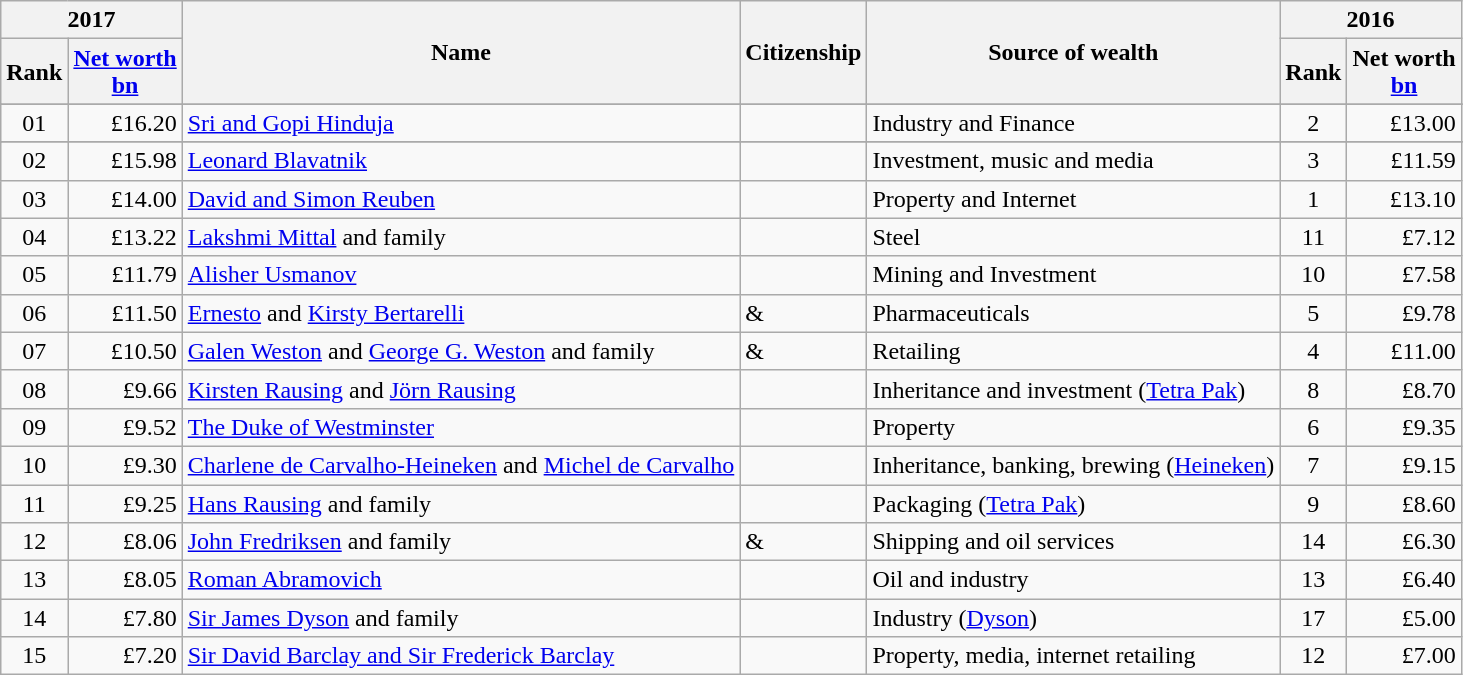<table class="wikitable sortable">
<tr ">
<th colspan=2>2017</th>
<th rowspan=2>Name</th>
<th rowspan=2>Citizenship</th>
<th rowspan=2>Source of wealth</th>
<th colspan=2>2016</th>
</tr>
<tr>
<th>Rank</th>
<th><a href='#'>Net worth</a><br> <a href='#'>bn</a></th>
<th>Rank</th>
<th>Net worth<br> <a href='#'>bn</a></th>
</tr>
<tr>
</tr>
<tr>
<td align=center>01 </td>
<td align=right>£16.20 </td>
<td><a href='#'>Sri and Gopi Hinduja</a></td>
<td></td>
<td>Industry and Finance</td>
<td align=center>2</td>
<td align=right>£13.00</td>
</tr>
<tr>
</tr>
<tr>
<td align=center>02 </td>
<td align=right>£15.98 </td>
<td><a href='#'>Leonard Blavatnik</a></td>
<td></td>
<td>Investment, music and media</td>
<td align=center>3</td>
<td align=right>£11.59</td>
</tr>
<tr>
<td align=center>03 </td>
<td align=right>£14.00 </td>
<td><a href='#'>David and Simon Reuben</a></td>
<td></td>
<td>Property and Internet</td>
<td align=center>1</td>
<td align=right>£13.10</td>
</tr>
<tr>
<td align=center>04 </td>
<td align=right>£13.22 </td>
<td><a href='#'>Lakshmi Mittal</a> and family</td>
<td></td>
<td>Steel</td>
<td align=center>11</td>
<td align=right>£7.12</td>
</tr>
<tr>
<td align=center>05 </td>
<td align=right>£11.79 </td>
<td><a href='#'>Alisher Usmanov</a></td>
<td></td>
<td>Mining and Investment</td>
<td align=center>10</td>
<td align=right>£7.58</td>
</tr>
<tr>
<td align=center>06 </td>
<td align=right>£11.50 </td>
<td><a href='#'>Ernesto</a> and <a href='#'>Kirsty Bertarelli</a></td>
<td> & </td>
<td>Pharmaceuticals</td>
<td align=center>5</td>
<td align=right>£9.78</td>
</tr>
<tr>
<td align=center>07 </td>
<td align=right>£10.50 </td>
<td><a href='#'>Galen Weston</a> and <a href='#'>George G. Weston</a> and family</td>
<td> & </td>
<td>Retailing</td>
<td align=center>4</td>
<td align=right>£11.00</td>
</tr>
<tr>
<td align=center>08 </td>
<td align=right>£9.66 </td>
<td><a href='#'>Kirsten Rausing</a> and <a href='#'>Jörn Rausing</a></td>
<td></td>
<td>Inheritance and investment (<a href='#'>Tetra Pak</a>)</td>
<td align=center>8</td>
<td align=right>£8.70</td>
</tr>
<tr>
<td align=center>09 </td>
<td align=right>£9.52 </td>
<td><a href='#'>The Duke of Westminster</a></td>
<td></td>
<td>Property</td>
<td align=center>6</td>
<td align=right>£9.35</td>
</tr>
<tr>
<td align=center>10 </td>
<td align=right>£9.30 </td>
<td><a href='#'>Charlene de Carvalho-Heineken</a> and <a href='#'>Michel de Carvalho</a></td>
<td></td>
<td>Inheritance, banking, brewing (<a href='#'>Heineken</a>)</td>
<td align=center>7</td>
<td align=right>£9.15</td>
</tr>
<tr>
<td align=center>11 </td>
<td align=right>£9.25 </td>
<td><a href='#'>Hans Rausing</a> and family</td>
<td></td>
<td>Packaging (<a href='#'>Tetra Pak</a>)</td>
<td align=center>9</td>
<td align=right>£8.60</td>
</tr>
<tr>
<td align=center>12 </td>
<td align=right>£8.06 </td>
<td><a href='#'>John Fredriksen</a> and family</td>
<td> & </td>
<td>Shipping and oil services</td>
<td align=center>14</td>
<td align=right>£6.30</td>
</tr>
<tr>
<td align=center>13 </td>
<td align=right>£8.05 </td>
<td><a href='#'>Roman Abramovich</a></td>
<td></td>
<td>Oil and industry</td>
<td align=center>13</td>
<td align=right>£6.40</td>
</tr>
<tr>
<td align=center>14 </td>
<td align=right>£7.80 </td>
<td><a href='#'>Sir James Dyson</a> and family</td>
<td></td>
<td>Industry (<a href='#'>Dyson</a>)</td>
<td align=center>17</td>
<td align=right>£5.00</td>
</tr>
<tr>
<td align=center>15 </td>
<td align=right>£7.20 </td>
<td><a href='#'>Sir David Barclay and Sir Frederick Barclay</a></td>
<td></td>
<td>Property, media, internet retailing</td>
<td align=center>12</td>
<td align=right>£7.00</td>
</tr>
</table>
